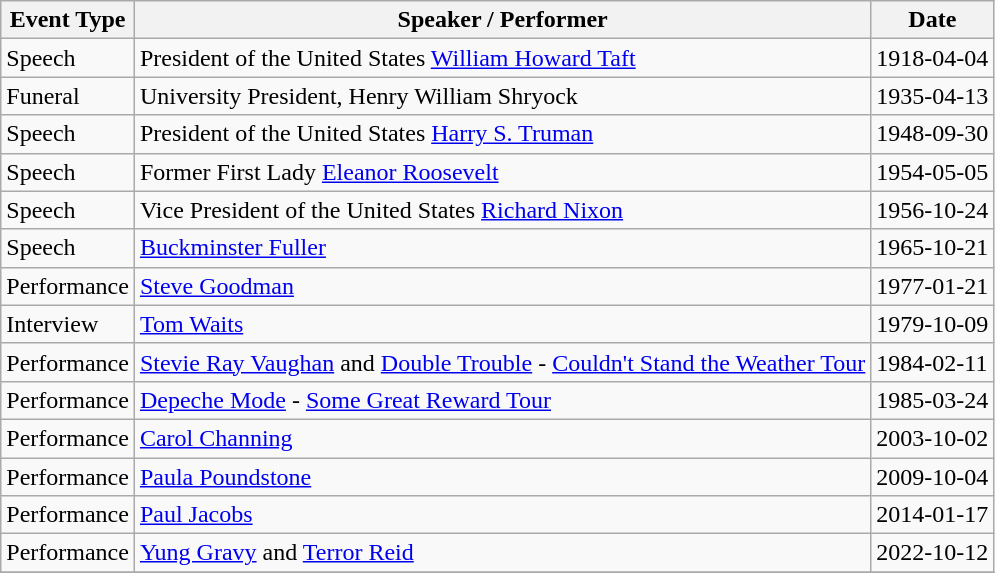<table class="wikitable sortable">
<tr>
<th>Event Type</th>
<th>Speaker / Performer</th>
<th>Date</th>
</tr>
<tr>
<td>Speech</td>
<td>President of the United States <a href='#'>William Howard Taft</a></td>
<td>1918-04-04</td>
</tr>
<tr>
<td>Funeral</td>
<td>University President, Henry William Shryock </td>
<td>1935-04-13</td>
</tr>
<tr>
<td>Speech</td>
<td>President of the United States <a href='#'>Harry S. Truman</a></td>
<td>1948-09-30</td>
</tr>
<tr>
<td>Speech</td>
<td>Former First Lady <a href='#'>Eleanor Roosevelt</a></td>
<td>1954-05-05</td>
</tr>
<tr>
<td>Speech</td>
<td>Vice President of the United States <a href='#'>Richard Nixon</a></td>
<td>1956-10-24</td>
</tr>
<tr>
<td>Speech</td>
<td><a href='#'>Buckminster Fuller</a></td>
<td>1965-10-21</td>
</tr>
<tr>
<td>Performance</td>
<td><a href='#'>Steve Goodman</a></td>
<td>1977-01-21</td>
</tr>
<tr>
<td>Interview</td>
<td><a href='#'>Tom Waits</a></td>
<td>1979-10-09</td>
</tr>
<tr>
<td>Performance</td>
<td><a href='#'>Stevie Ray Vaughan</a> and <a href='#'>Double Trouble</a> - <a href='#'>Couldn't Stand the Weather Tour</a></td>
<td>1984-02-11</td>
</tr>
<tr>
<td>Performance</td>
<td><a href='#'>Depeche Mode</a>  - <a href='#'>Some Great Reward Tour</a></td>
<td>1985-03-24</td>
</tr>
<tr>
<td>Performance</td>
<td><a href='#'>Carol Channing</a></td>
<td>2003-10-02</td>
</tr>
<tr>
<td>Performance</td>
<td><a href='#'>Paula Poundstone</a></td>
<td>2009-10-04</td>
</tr>
<tr>
<td>Performance</td>
<td><a href='#'>Paul Jacobs</a></td>
<td>2014-01-17</td>
</tr>
<tr>
<td>Performance</td>
<td><a href='#'>Yung Gravy</a> and <a href='#'>Terror Reid</a></td>
<td>2022-10-12</td>
</tr>
<tr>
</tr>
</table>
